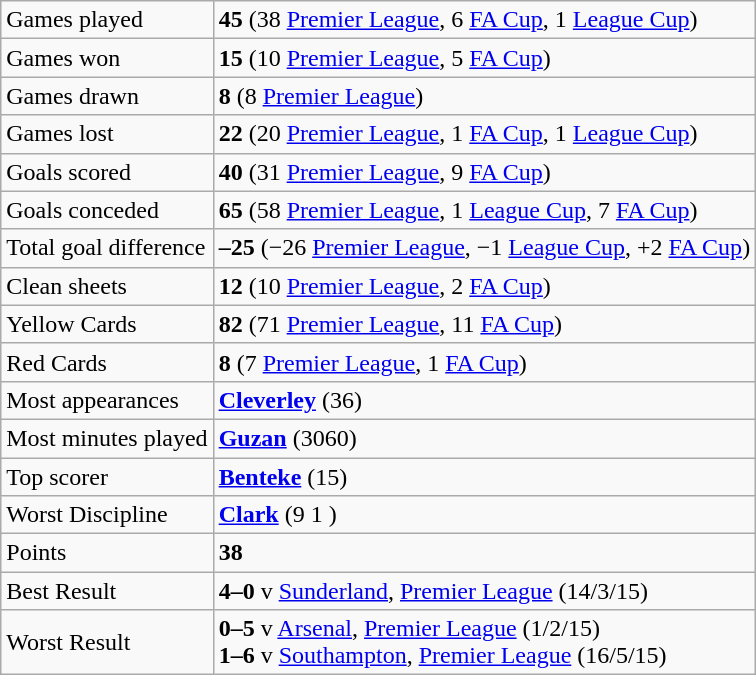<table class="wikitable">
<tr>
<td>Games played</td>
<td><strong>45</strong> (38 <a href='#'>Premier League</a>, 6 <a href='#'>FA Cup</a>, 1 <a href='#'>League Cup</a>)</td>
</tr>
<tr>
<td>Games won</td>
<td><strong>15</strong> (10 <a href='#'>Premier League</a>, 5 <a href='#'>FA Cup</a>)</td>
</tr>
<tr>
<td>Games drawn</td>
<td><strong>8</strong> (8 <a href='#'>Premier League</a>)</td>
</tr>
<tr>
<td>Games lost</td>
<td><strong>22</strong> (20 <a href='#'>Premier League</a>, 1 <a href='#'>FA Cup</a>, 1 <a href='#'>League Cup</a>)</td>
</tr>
<tr>
<td>Goals scored</td>
<td><strong>40</strong> (31 <a href='#'>Premier League</a>, 9 <a href='#'>FA Cup</a>)</td>
</tr>
<tr>
<td>Goals conceded</td>
<td><strong>65</strong> (58 <a href='#'>Premier League</a>, 1 <a href='#'>League Cup</a>, 7 <a href='#'>FA Cup</a>)</td>
</tr>
<tr>
<td>Total goal difference</td>
<td><strong>–25</strong> (−26 <a href='#'>Premier League</a>, −1 <a href='#'>League Cup</a>, +2 <a href='#'>FA Cup</a>)</td>
</tr>
<tr>
<td>Clean sheets</td>
<td><strong>12</strong> (10 <a href='#'>Premier League</a>, 2 <a href='#'>FA Cup</a>)</td>
</tr>
<tr>
<td>Yellow Cards</td>
<td><strong>82</strong> (71 <a href='#'>Premier League</a>, 11 <a href='#'>FA Cup</a>)</td>
</tr>
<tr>
<td>Red Cards</td>
<td><strong>8</strong> (7 <a href='#'>Premier League</a>, 1 <a href='#'>FA Cup</a>)</td>
</tr>
<tr>
<td>Most appearances</td>
<td> <strong><a href='#'>Cleverley</a></strong> (36)</td>
</tr>
<tr>
<td>Most minutes played</td>
<td> <strong><a href='#'>Guzan</a></strong> (3060)</td>
</tr>
<tr>
<td>Top scorer</td>
<td> <strong><a href='#'>Benteke</a></strong> (15)</td>
</tr>
<tr>
<td>Worst Discipline</td>
<td> <strong><a href='#'>Clark</a></strong> (9  1 )</td>
</tr>
<tr>
<td>Points</td>
<td><strong>38</strong></td>
</tr>
<tr>
<td>Best Result</td>
<td><strong>4–0</strong> v <a href='#'>Sunderland</a>, <a href='#'>Premier League</a> (14/3/15)</td>
</tr>
<tr>
<td>Worst Result</td>
<td><strong>0–5</strong> v <a href='#'>Arsenal</a>, <a href='#'>Premier League</a> (1/2/15)<br><strong>1–6</strong> v <a href='#'>Southampton</a>, <a href='#'>Premier League</a> (16/5/15)</td>
</tr>
</table>
